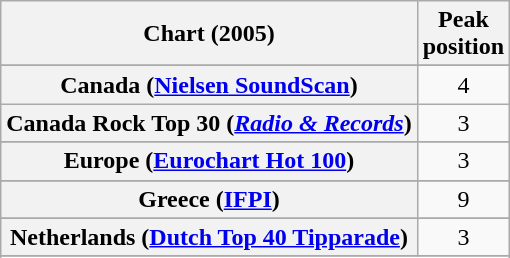<table class="wikitable sortable plainrowheaders" style="text-align:center">
<tr>
<th>Chart (2005)</th>
<th>Peak<br>position</th>
</tr>
<tr>
</tr>
<tr>
</tr>
<tr>
</tr>
<tr>
</tr>
<tr>
<th scope="row">Canada (<a href='#'>Nielsen SoundScan</a>)</th>
<td>4</td>
</tr>
<tr>
<th scope="row">Canada Rock Top 30 (<em><a href='#'>Radio & Records</a></em>)</th>
<td>3</td>
</tr>
<tr>
</tr>
<tr>
<th scope="row">Europe (<a href='#'>Eurochart Hot 100</a>)</th>
<td>3</td>
</tr>
<tr>
</tr>
<tr>
</tr>
<tr>
</tr>
<tr>
<th scope="row">Greece (<a href='#'>IFPI</a>)</th>
<td>9</td>
</tr>
<tr>
</tr>
<tr>
</tr>
<tr>
</tr>
<tr>
<th scope="row">Netherlands (<a href='#'>Dutch Top 40 Tipparade</a>)</th>
<td>3</td>
</tr>
<tr>
</tr>
<tr>
</tr>
<tr>
</tr>
<tr>
</tr>
<tr>
</tr>
<tr>
</tr>
<tr>
</tr>
<tr>
</tr>
<tr>
</tr>
<tr>
</tr>
</table>
